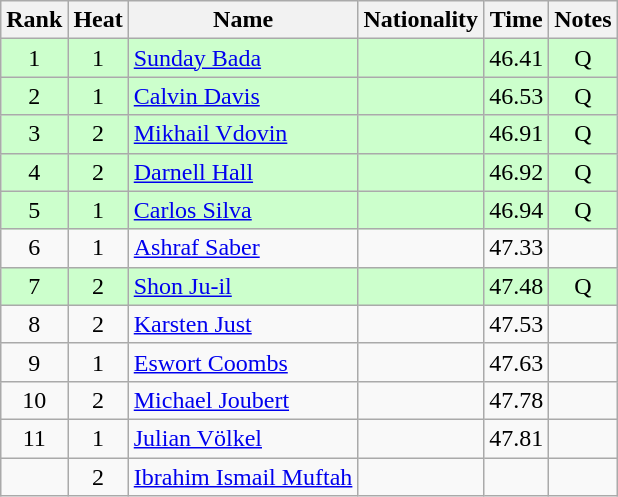<table class="wikitable sortable" style="text-align:center">
<tr>
<th>Rank</th>
<th>Heat</th>
<th>Name</th>
<th>Nationality</th>
<th>Time</th>
<th>Notes</th>
</tr>
<tr bgcolor=ccffcc>
<td>1</td>
<td>1</td>
<td align="left"><a href='#'>Sunday Bada</a></td>
<td align=left></td>
<td>46.41</td>
<td>Q</td>
</tr>
<tr bgcolor=ccffcc>
<td>2</td>
<td>1</td>
<td align="left"><a href='#'>Calvin Davis</a></td>
<td align=left></td>
<td>46.53</td>
<td>Q</td>
</tr>
<tr bgcolor=ccffcc>
<td>3</td>
<td>2</td>
<td align="left"><a href='#'>Mikhail Vdovin</a></td>
<td align=left></td>
<td>46.91</td>
<td>Q</td>
</tr>
<tr bgcolor=ccffcc>
<td>4</td>
<td>2</td>
<td align="left"><a href='#'>Darnell Hall</a></td>
<td align=left></td>
<td>46.92</td>
<td>Q</td>
</tr>
<tr bgcolor=ccffcc>
<td>5</td>
<td>1</td>
<td align="left"><a href='#'>Carlos Silva</a></td>
<td align=left></td>
<td>46.94</td>
<td>Q</td>
</tr>
<tr>
<td>6</td>
<td>1</td>
<td align="left"><a href='#'>Ashraf Saber</a></td>
<td align=left></td>
<td>47.33</td>
<td></td>
</tr>
<tr bgcolor=ccffcc>
<td>7</td>
<td>2</td>
<td align="left"><a href='#'>Shon Ju-il</a></td>
<td align=left></td>
<td>47.48</td>
<td>Q</td>
</tr>
<tr>
<td>8</td>
<td>2</td>
<td align="left"><a href='#'>Karsten Just</a></td>
<td align=left></td>
<td>47.53</td>
<td></td>
</tr>
<tr>
<td>9</td>
<td>1</td>
<td align="left"><a href='#'>Eswort Coombs</a></td>
<td align=left></td>
<td>47.63</td>
<td></td>
</tr>
<tr>
<td>10</td>
<td>2</td>
<td align="left"><a href='#'>Michael Joubert</a></td>
<td align=left></td>
<td>47.78</td>
<td></td>
</tr>
<tr>
<td>11</td>
<td>1</td>
<td align="left"><a href='#'>Julian Völkel</a></td>
<td align=left></td>
<td>47.81</td>
<td></td>
</tr>
<tr>
<td></td>
<td>2</td>
<td align="left"><a href='#'>Ibrahim Ismail Muftah</a></td>
<td align=left></td>
<td></td>
<td></td>
</tr>
</table>
